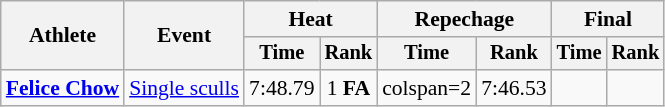<table class=wikitable style=font-size:90%;text-align:center>
<tr>
<th rowspan=2>Athlete</th>
<th rowspan=2>Event</th>
<th colspan=2>Heat</th>
<th colspan=2>Repechage</th>
<th colspan=2>Final</th>
</tr>
<tr style=font-size:95%>
<th>Time</th>
<th>Rank</th>
<th>Time</th>
<th>Rank</th>
<th>Time</th>
<th>Rank</th>
</tr>
<tr>
<td style="text-align:left"><strong><a href='#'>Felice Chow</a></strong></td>
<td style="text-align:left"><a href='#'>Single sculls</a></td>
<td>7:48.79</td>
<td>1 <strong>FA</strong></td>
<td>colspan=2 </td>
<td>7:46.53</td>
<td></td>
</tr>
</table>
